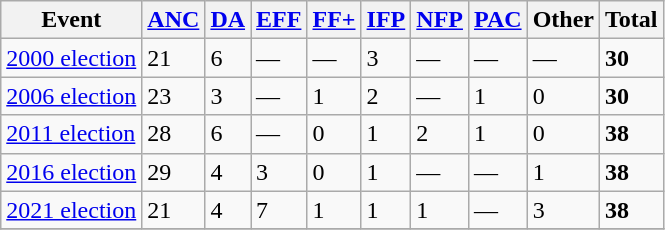<table class="wikitable">
<tr>
<th>Event</th>
<th><a href='#'>ANC</a></th>
<th><a href='#'>DA</a></th>
<th><a href='#'>EFF</a></th>
<th><a href='#'>FF+</a></th>
<th><a href='#'>IFP</a></th>
<th><a href='#'>NFP</a></th>
<th><a href='#'>PAC</a></th>
<th>Other</th>
<th>Total</th>
</tr>
<tr>
<td><a href='#'>2000 election</a></td>
<td>21</td>
<td>6</td>
<td>—</td>
<td>—</td>
<td>3</td>
<td>—</td>
<td>—</td>
<td>—</td>
<td><strong>30</strong></td>
</tr>
<tr>
<td><a href='#'>2006 election</a></td>
<td>23</td>
<td>3</td>
<td>—</td>
<td>1</td>
<td>2</td>
<td>—</td>
<td>1</td>
<td>0</td>
<td><strong>30</strong></td>
</tr>
<tr>
<td><a href='#'>2011 election</a></td>
<td>28</td>
<td>6</td>
<td>—</td>
<td>0</td>
<td>1</td>
<td>2</td>
<td>1</td>
<td>0</td>
<td><strong>38</strong></td>
</tr>
<tr>
<td><a href='#'>2016 election</a></td>
<td>29</td>
<td>4</td>
<td>3</td>
<td>0</td>
<td>1</td>
<td>—</td>
<td>—</td>
<td>1</td>
<td><strong>38</strong></td>
</tr>
<tr>
<td><a href='#'>2021 election</a></td>
<td>21</td>
<td>4</td>
<td>7</td>
<td>1</td>
<td>1</td>
<td>1</td>
<td>—</td>
<td>3</td>
<td><strong>38</strong></td>
</tr>
<tr>
</tr>
</table>
